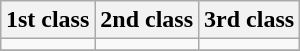<table class="wikitable" style="margin:1em auto;">
<tr>
<th>1st class</th>
<th>2nd class</th>
<th>3rd class</th>
</tr>
<tr>
<td></td>
<td></td>
<td></td>
</tr>
<tr>
</tr>
</table>
